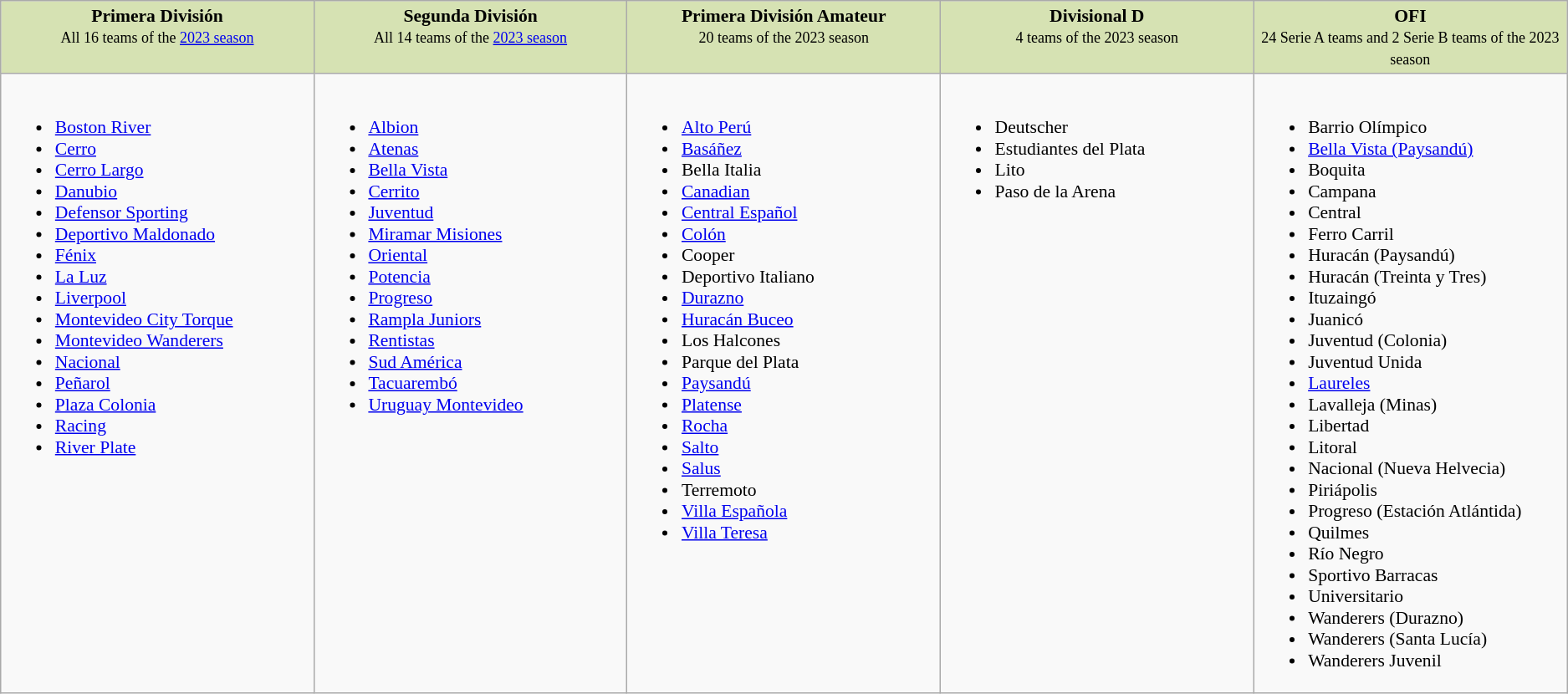<table class="wikitable" style="font-size:90%">
<tr style="background-color:#d6e2b3; text-align:center; vertical-align:top">
<td style="width:20%"><strong>Primera División</strong><br><small>All 16 teams of the <a href='#'>2023 season</a></small></td>
<td style="width:20%"><strong>Segunda División</strong><br><small>All 14 teams of the <a href='#'>2023 season</a></small></td>
<td style="width:20%"><strong>Primera División Amateur</strong><br><small>20 teams of the 2023 season</small></td>
<td style="width:20%"><strong>Divisional D</strong><br><small>4 teams of the 2023 season</small></td>
<td style="width:20%"><strong>OFI</strong><br><small>24 Serie A teams and 2 Serie B teams of the 2023 season</small></td>
</tr>
<tr style="vertical-align:top">
<td><br><ul><li><a href='#'>Boston River</a></li><li><a href='#'>Cerro</a></li><li><a href='#'>Cerro Largo</a></li><li><a href='#'>Danubio</a></li><li><a href='#'>Defensor Sporting</a></li><li><a href='#'>Deportivo Maldonado</a></li><li><a href='#'>Fénix</a></li><li><a href='#'>La Luz</a></li><li><a href='#'>Liverpool</a></li><li><a href='#'>Montevideo City Torque</a></li><li><a href='#'>Montevideo Wanderers</a></li><li><a href='#'>Nacional</a></li><li><a href='#'>Peñarol</a></li><li><a href='#'>Plaza Colonia</a></li><li><a href='#'>Racing</a></li><li><a href='#'>River Plate</a></li></ul></td>
<td><br><ul><li><a href='#'>Albion</a></li><li><a href='#'>Atenas</a></li><li><a href='#'>Bella Vista</a></li><li><a href='#'>Cerrito</a></li><li><a href='#'>Juventud</a></li><li><a href='#'>Miramar Misiones</a></li><li><a href='#'>Oriental</a></li><li><a href='#'>Potencia</a></li><li><a href='#'>Progreso</a></li><li><a href='#'>Rampla Juniors</a></li><li><a href='#'>Rentistas</a></li><li><a href='#'>Sud América</a></li><li><a href='#'>Tacuarembó</a></li><li><a href='#'>Uruguay Montevideo</a></li></ul></td>
<td><br><ul><li><a href='#'>Alto Perú</a></li><li><a href='#'>Basáñez</a></li><li>Bella Italia</li><li><a href='#'>Canadian</a></li><li><a href='#'>Central Español</a></li><li><a href='#'>Colón</a></li><li>Cooper</li><li>Deportivo Italiano</li><li><a href='#'>Durazno</a></li><li><a href='#'>Huracán Buceo</a></li><li>Los Halcones</li><li>Parque del Plata</li><li><a href='#'>Paysandú</a></li><li><a href='#'>Platense</a></li><li><a href='#'>Rocha</a></li><li><a href='#'>Salto</a></li><li><a href='#'>Salus</a></li><li>Terremoto</li><li><a href='#'>Villa Española</a></li><li><a href='#'>Villa Teresa</a></li></ul></td>
<td><br><ul><li>Deutscher</li><li>Estudiantes del Plata</li><li>Lito</li><li>Paso de la Arena</li></ul></td>
<td><br><ul><li>Barrio Olímpico</li><li><a href='#'>Bella Vista (Paysandú)</a></li><li>Boquita</li><li>Campana</li><li>Central</li><li>Ferro Carril</li><li>Huracán (Paysandú)</li><li>Huracán (Treinta y Tres)</li><li>Ituzaingó</li><li>Juanicó</li><li>Juventud (Colonia)</li><li>Juventud Unida</li><li><a href='#'>Laureles</a></li><li>Lavalleja (Minas)</li><li>Libertad</li><li>Litoral</li><li>Nacional (Nueva Helvecia)</li><li>Piriápolis</li><li>Progreso (Estación Atlántida)</li><li>Quilmes</li><li>Río Negro</li><li>Sportivo Barracas</li><li>Universitario</li><li>Wanderers (Durazno)</li><li>Wanderers (Santa Lucía)</li><li>Wanderers Juvenil</li></ul></td>
</tr>
</table>
